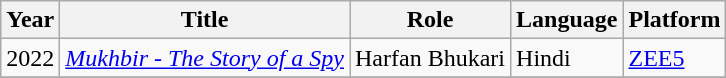<table class="wikitable">
<tr>
<th>Year</th>
<th>Title</th>
<th>Role</th>
<th>Language</th>
<th>Platform</th>
</tr>
<tr>
<td>2022</td>
<td><em><a href='#'>Mukhbir - The Story of a Spy</a></em> </td>
<td>Harfan Bhukari</td>
<td>Hindi</td>
<td><a href='#'>ZEE5</a></td>
</tr>
<tr>
</tr>
</table>
